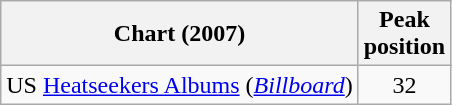<table class="wikitable sortable plainrowheaders" style="text-align:center">
<tr>
<th scope="col">Chart (2007)</th>
<th scope="col">Peak<br>position</th>
</tr>
<tr>
<td>US <a href='#'>Heatseekers Albums</a> (<em><a href='#'>Billboard</a></em>)</td>
<td align="center">32</td>
</tr>
</table>
